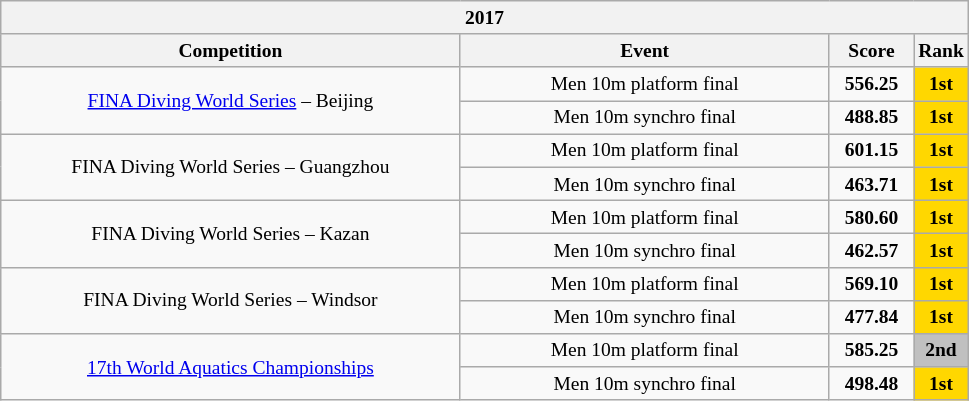<table class="wikitable" style="text-align:center; font-size:small;">
<tr>
<th colspan="4"><strong>2017</strong></th>
</tr>
<tr>
<th width="300">Competition<br></th>
<th width="240">Event</th>
<th width="50">Score</th>
<th width="30">Rank</th>
</tr>
<tr>
<td rowspan="2"><a href='#'>FINA Diving World Series</a> – Beijing</td>
<td>Men 10m platform final</td>
<td><strong>556.25</strong></td>
<td bgcolor="gold"><strong>1st</strong></td>
</tr>
<tr>
<td>Men 10m synchro final</td>
<td><strong>488.85</strong></td>
<td bgcolor="gold"><strong>1st</strong></td>
</tr>
<tr>
<td rowspan="2">FINA Diving World Series – Guangzhou</td>
<td>Men 10m platform final</td>
<td><strong>601.15</strong></td>
<td bgcolor="gold"><strong>1st</strong></td>
</tr>
<tr>
<td>Men 10m synchro final</td>
<td><strong>463.71</strong></td>
<td bgcolor="gold"><strong>1st</strong></td>
</tr>
<tr>
<td rowspan="2">FINA Diving World Series – Kazan</td>
<td>Men 10m platform final</td>
<td><strong>580.60</strong></td>
<td bgcolor="gold"><strong>1st</strong></td>
</tr>
<tr>
<td>Men 10m synchro final</td>
<td><strong>462.57</strong></td>
<td bgcolor="gold"><strong>1st</strong></td>
</tr>
<tr>
<td rowspan="2">FINA Diving World Series – Windsor</td>
<td>Men 10m platform final</td>
<td><strong>569.10</strong></td>
<td bgcolor="gold"><strong>1st</strong></td>
</tr>
<tr>
<td>Men 10m synchro final</td>
<td><strong>477.84</strong></td>
<td bgcolor="gold"><strong>1st</strong></td>
</tr>
<tr>
<td rowspan="2"><a href='#'>17th World Aquatics Championships</a></td>
<td>Men 10m platform final</td>
<td><strong>585.25</strong></td>
<td bgcolor="silver"><strong>2nd</strong></td>
</tr>
<tr>
<td>Men 10m synchro final</td>
<td><strong>498.48</strong></td>
<td bgcolor="gold"><strong>1st</strong></td>
</tr>
</table>
